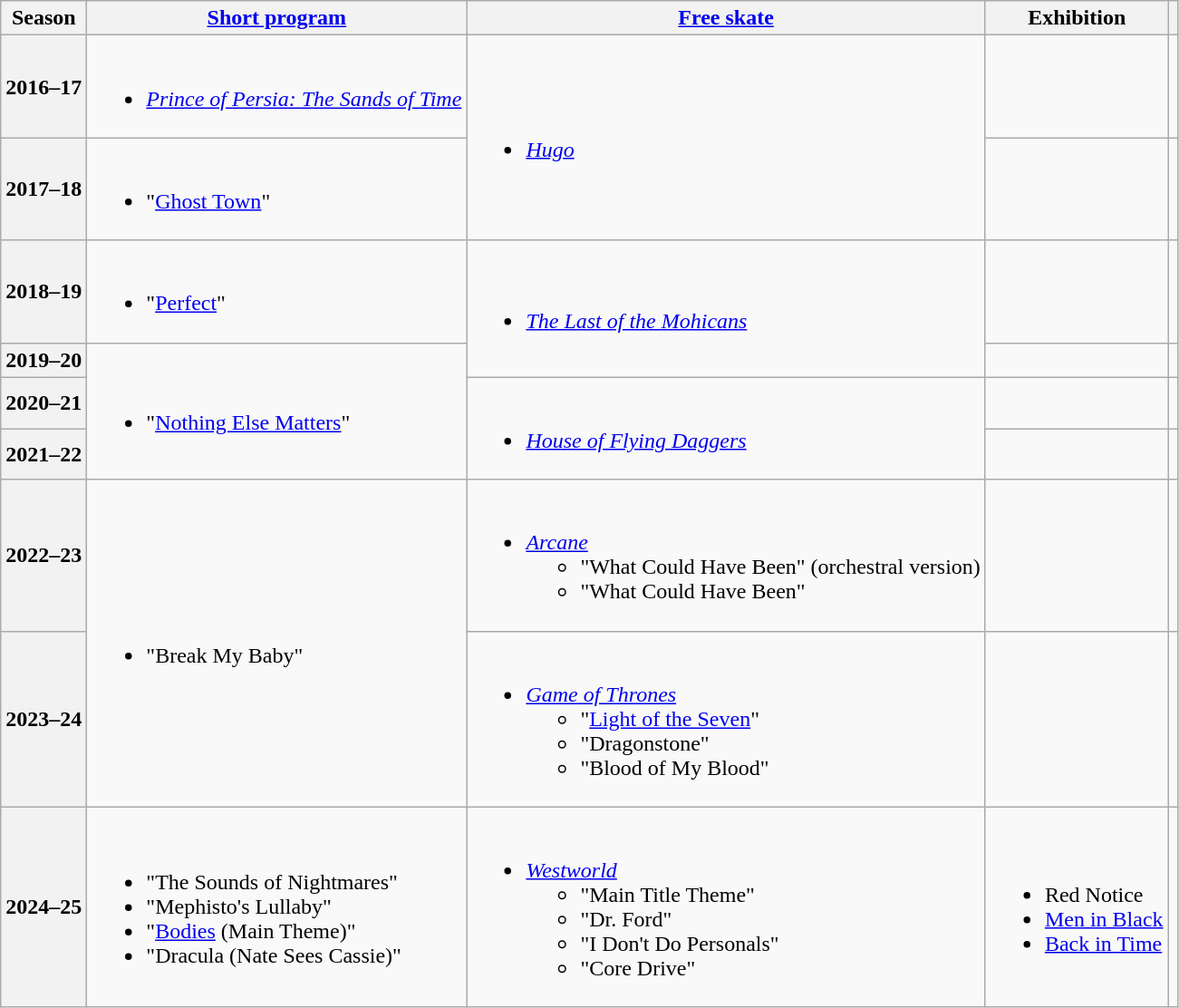<table class="wikitable unsortable" style="text-align:left">
<tr>
<th>Season</th>
<th scope="col"><a href='#'>Short program</a></th>
<th scope="col"><a href='#'>Free skate</a></th>
<th scope="col">Exhibition</th>
<th scope="col"></th>
</tr>
<tr>
<th scope="row">2016–17</th>
<td><br><ul><li><em><a href='#'>Prince of Persia: The Sands of Time</a></em><br></li></ul></td>
<td rowspan="2"><br><ul><li><em><a href='#'>Hugo</a></em><br></li></ul></td>
<td></td>
<td></td>
</tr>
<tr>
<th scope="row">2017–18</th>
<td><br><ul><li>"<a href='#'>Ghost Town</a>"<br></li></ul></td>
<td></td>
<td></td>
</tr>
<tr>
<th scope="row">2018–19</th>
<td><br><ul><li>"<a href='#'>Perfect</a>"<br></li></ul></td>
<td rowspan="2"><br><ul><li><em><a href='#'>The Last of the Mohicans</a></em><br></li></ul></td>
<td></td>
<td></td>
</tr>
<tr>
<th scope="row">2019–20</th>
<td rowspan="3"><br><ul><li>"<a href='#'>Nothing Else Matters</a>"<br></li></ul></td>
<td></td>
<td></td>
</tr>
<tr>
<th scope="row">2020–21</th>
<td rowspan="2"><br><ul><li><em><a href='#'>House of Flying Daggers</a></em><br></li></ul></td>
<td></td>
<td></td>
</tr>
<tr>
<th scope="row">2021–22</th>
<td></td>
<td></td>
</tr>
<tr>
<th scope="row">2022–23</th>
<td rowspan="2"><br><ul><li>"Break My Baby"<br></li></ul></td>
<td><br><ul><li><em><a href='#'>Arcane</a></em><ul><li>"What Could Have Been" (orchestral version)<br></li><li>"What Could Have Been"<br></li></ul></li></ul></td>
<td></td>
<td></td>
</tr>
<tr>
<th scope="row">2023–24</th>
<td><br><ul><li><em><a href='#'>Game of Thrones</a></em><ul><li>"<a href='#'>Light of the Seven</a>"</li><li>"Dragonstone"</li><li>"Blood of My Blood"<br></li></ul></li></ul></td>
<td></td>
<td></td>
</tr>
<tr>
<th scope="row">2024–25</th>
<td><br><ul><li>"The Sounds of Nightmares" <br></li><li>"Mephisto's Lullaby" <br></li><li>"<a href='#'>Bodies</a> (Main Theme)" <br></li><li>"Dracula (Nate Sees Cassie)" <br></li></ul></td>
<td><br><ul><li><em><a href='#'>Westworld</a></em><ul><li>"Main Title Theme"</li><li>"Dr. Ford"</li><li>"I Don't Do Personals"</li><li>"Core Drive" <br></li></ul></li></ul></td>
<td><br><ul><li>Red Notice <br> </li><li><a href='#'>Men in Black</a> <br> </li><li><a href='#'>Back in Time</a> <br> </li></ul></td>
<td></td>
</tr>
</table>
